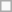<table class="wikitable">
<tr>
<td height:20px; width:20px"></td>
</tr>
</table>
